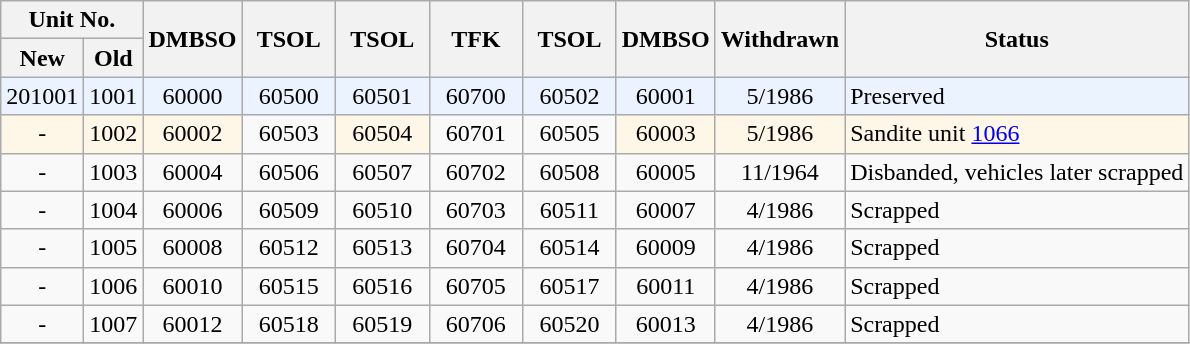<table class="wikitable">
<tr>
<th colspan=2>Unit No.</th>
<th rowspan=2 width=55>DMBSO</th>
<th rowspan=2 width=55>TSOL</th>
<th rowspan=2 width=55>TSOL</th>
<th rowspan=2 width=55>TFK</th>
<th rowspan=2 width=55>TSOL</th>
<th rowspan=2 width=55>DMBSO</th>
<th rowspan=2>Withdrawn</th>
<th rowspan=2 align=left>Status</th>
</tr>
<tr>
<th>New</th>
<th>Old</th>
</tr>
<tr>
<td bgcolor=#eaf3ff align=center>201001</td>
<td bgcolor=#eaf3ff align=center>1001</td>
<td bgcolor=#eaf3ff align=center>60000</td>
<td bgcolor=#eaf3ff align=center>60500</td>
<td bgcolor=#eaf3ff align=center>60501</td>
<td bgcolor=#eaf3ff align=center>60700</td>
<td bgcolor=#eaf3ff align=center>60502</td>
<td bgcolor=#eaf3ff align=center>60001</td>
<td bgcolor=#eaf3ff align=center>5/1986</td>
<td bgcolor=#eaf3ff>Preserved</td>
</tr>
<tr>
<td bgcolor=#fef6e7 align=center>-</td>
<td bgcolor=#fef6e7 align=center>1002</td>
<td bgcolor=#fef6e7 align=center>60002</td>
<td align=center>60503</td>
<td bgcolor=#fef6e7 align=center>60504</td>
<td align=center>60701</td>
<td align=center>60505</td>
<td bgcolor=#fef6e7 align=center>60003</td>
<td bgcolor=#fef6e7 align=center>5/1986</td>
<td bgcolor=#fef6e7>Sandite unit <a href='#'>1066</a></td>
</tr>
<tr>
<td align=center>-</td>
<td align=center>1003</td>
<td align=center>60004</td>
<td align=center>60506</td>
<td align=center>60507</td>
<td align=center>60702</td>
<td align=center>60508</td>
<td align=center>60005</td>
<td align=center>11/1964</td>
<td>Disbanded, vehicles later scrapped</td>
</tr>
<tr>
<td align=center>-</td>
<td align=center>1004</td>
<td align=center>60006</td>
<td align=center>60509</td>
<td align=center>60510</td>
<td align=center>60703</td>
<td align=center>60511</td>
<td align=center>60007</td>
<td align=center>4/1986</td>
<td>Scrapped</td>
</tr>
<tr>
<td align=center>-</td>
<td align=center>1005</td>
<td align=center>60008</td>
<td align=center>60512</td>
<td align=center>60513</td>
<td align=center>60704</td>
<td align=center>60514</td>
<td align=center>60009</td>
<td align=center>4/1986</td>
<td>Scrapped</td>
</tr>
<tr>
<td align=center>-</td>
<td align=center>1006</td>
<td align=center>60010</td>
<td align=center>60515</td>
<td align=center>60516</td>
<td align=center>60705</td>
<td align=center>60517</td>
<td align=center>60011</td>
<td align=center>4/1986</td>
<td>Scrapped</td>
</tr>
<tr>
<td align=center>-</td>
<td align=center>1007</td>
<td align=center>60012</td>
<td align=center>60518</td>
<td align=center>60519</td>
<td align=center>60706</td>
<td align=center>60520</td>
<td align=center>60013</td>
<td align=center>4/1986</td>
<td>Scrapped</td>
</tr>
<tr>
</tr>
</table>
